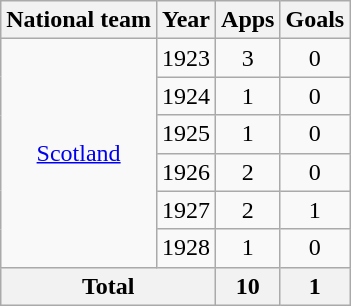<table class="wikitable" style="text-align:center">
<tr>
<th>National team</th>
<th>Year</th>
<th>Apps</th>
<th>Goals</th>
</tr>
<tr>
<td rowspan="6"><a href='#'>Scotland</a></td>
<td>1923</td>
<td>3</td>
<td>0</td>
</tr>
<tr>
<td>1924</td>
<td>1</td>
<td>0</td>
</tr>
<tr>
<td>1925</td>
<td>1</td>
<td>0</td>
</tr>
<tr>
<td>1926</td>
<td>2</td>
<td>0</td>
</tr>
<tr>
<td>1927</td>
<td>2</td>
<td>1</td>
</tr>
<tr>
<td>1928</td>
<td>1</td>
<td>0</td>
</tr>
<tr>
<th colspan="2">Total</th>
<th>10</th>
<th>1</th>
</tr>
</table>
